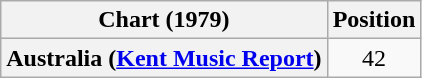<table class="wikitable sortable plainrowheaders" style="text-align:center">
<tr>
<th>Chart (1979)</th>
<th>Position</th>
</tr>
<tr>
<th scope="row">Australia (<a href='#'>Kent Music Report</a>)</th>
<td>42</td>
</tr>
</table>
